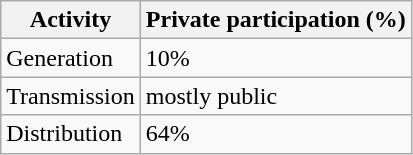<table class="wikitable">
<tr>
<th !style="text-align: center; background-color:#ffdead;">Activity</th>
<th !style="text-align: center; background-color:#ffdead;">Private participation (%)</th>
</tr>
<tr>
<td>Generation</td>
<td>10%</td>
</tr>
<tr>
<td>Transmission</td>
<td>mostly public</td>
</tr>
<tr>
<td>Distribution</td>
<td>64%</td>
</tr>
</table>
